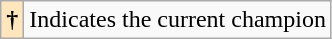<table class="wikitable">
<tr>
<th style="background:#ffe6bd;">†</th>
<td>Indicates the current champion</td>
</tr>
</table>
